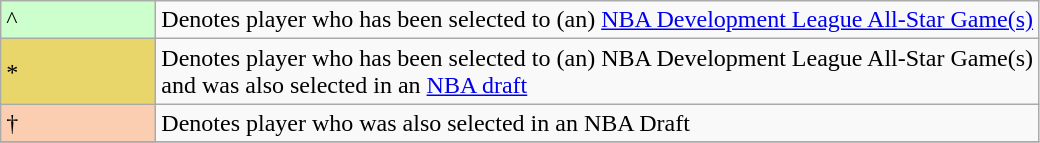<table class="wikitable">
<tr>
<td style="background-color:#CCFFCC; width:6em">^</td>
<td>Denotes player who has been selected to (an) <a href='#'>NBA Development League All-Star Game(s)</a></td>
</tr>
<tr>
<td style="background-color:#E9D66B; width=6em">*</td>
<td>Denotes player who has been selected to (an) NBA Development League All-Star Game(s)<br> and was also selected in an <a href='#'>NBA draft</a></td>
</tr>
<tr>
<td style="background-color:#FBCEB1; width:6em">†</td>
<td>Denotes player who was also selected in an NBA Draft</td>
</tr>
<tr>
</tr>
</table>
